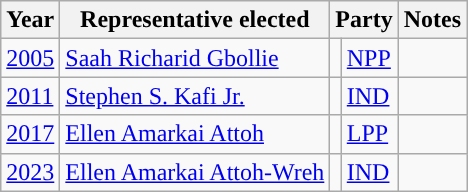<table class="wikitable">
<tr>
<th>Year</th>
<th>Representative elected</th>
<th colspan=2>Party</th>
<th>Notes</th>
</tr>
<tr>
<td><a href='#'>2005</a></td>
<td><a href='#'>Saah Richarid Gbollie</a></td>
<td></td>
<td><a href='#'>NPP</a></td>
<td></td>
</tr>
<tr>
<td><a href='#'>2011</a></td>
<td><a href='#'>Stephen S. Kafi Jr.</a></td>
<td></td>
<td><a href='#'>IND</a></td>
<td></td>
</tr>
<tr>
<td><a href='#'>2017</a></td>
<td><a href='#'>Ellen Amarkai Attoh</a></td>
<td></td>
<td><a href='#'>LPP</a></td>
<td></td>
</tr>
<tr>
<td><a href='#'>2023</a></td>
<td><a href='#'>Ellen Amarkai Attoh-Wreh</a></td>
<td></td>
<td><a href='#'>IND</a></td>
<td></td>
</tr>
</table>
